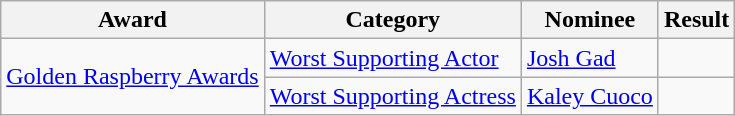<table class="wikitable">
<tr>
<th>Award</th>
<th>Category</th>
<th>Nominee</th>
<th>Result</th>
</tr>
<tr>
<td rowspan=2><a href='#'>Golden Raspberry Awards</a></td>
<td><a href='#'>Worst Supporting Actor</a></td>
<td><a href='#'>Josh Gad</a></td>
<td></td>
</tr>
<tr>
<td><a href='#'>Worst Supporting Actress</a></td>
<td><a href='#'>Kaley Cuoco</a></td>
<td></td>
</tr>
</table>
